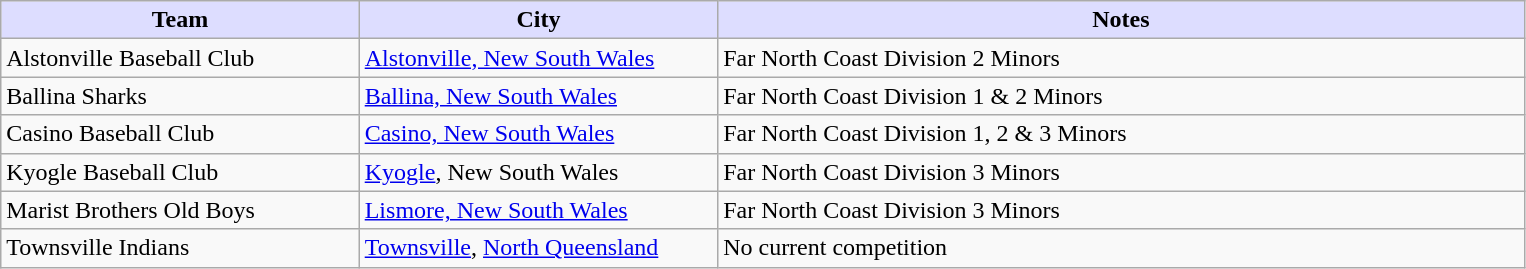<table class="wikitable">
<tr>
<th style="background:#ddf; width:20%;">Team</th>
<th style="background:#ddf; width:20%;">City</th>
<th style="background:#ddf; width:45%;">Notes</th>
</tr>
<tr>
<td>Alstonville Baseball Club</td>
<td><a href='#'>Alstonville, New South Wales</a></td>
<td>Far North Coast Division 2 Minors</td>
</tr>
<tr>
<td>Ballina Sharks</td>
<td><a href='#'>Ballina, New South Wales</a></td>
<td>Far North Coast Division 1 & 2 Minors</td>
</tr>
<tr>
<td>Casino Baseball Club</td>
<td><a href='#'>Casino, New South Wales</a></td>
<td>Far North Coast Division 1, 2 & 3 Minors</td>
</tr>
<tr>
<td>Kyogle Baseball Club</td>
<td><a href='#'>Kyogle</a>, New South Wales</td>
<td>Far North Coast Division 3 Minors</td>
</tr>
<tr>
<td>Marist Brothers Old Boys</td>
<td><a href='#'>Lismore, New South Wales</a></td>
<td>Far North Coast Division 3 Minors</td>
</tr>
<tr>
<td>Townsville Indians</td>
<td><a href='#'>Townsville</a>, <a href='#'>North Queensland</a></td>
<td>No current competition</td>
</tr>
</table>
